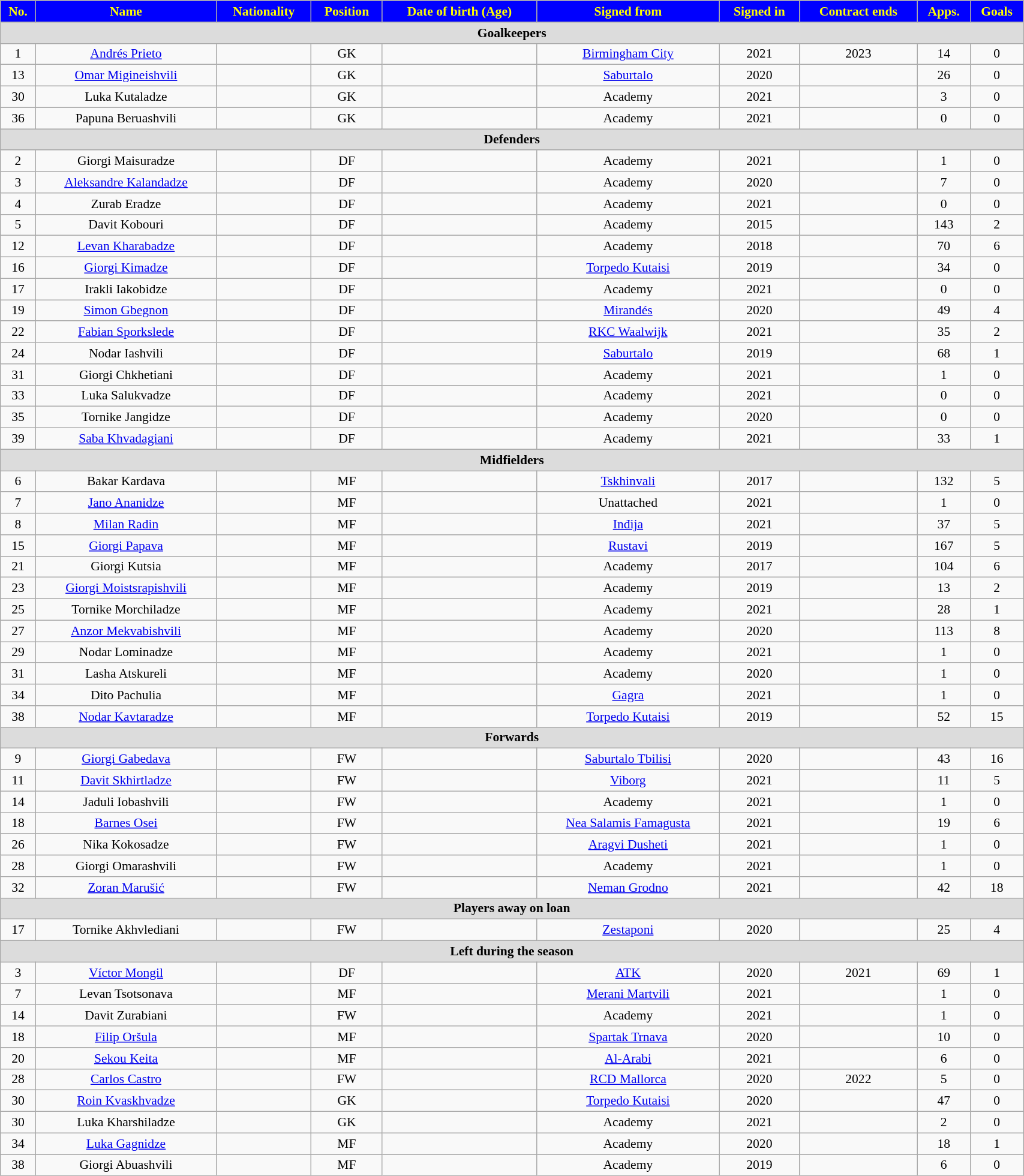<table class="wikitable"  style="text-align:center; font-size:90%; width:90%;">
<tr>
<th style="background:#0000FF; color:#ffff00; text-align:center;">No.</th>
<th style="background:#0000FF; color:#ffff00; text-align:center;">Name</th>
<th style="background:#0000FF; color:#ffff00; text-align:center;">Nationality</th>
<th style="background:#0000FF; color:#ffff00; text-align:center;">Position</th>
<th style="background:#0000FF; color:#ffff00; text-align:center;">Date of birth (Age)</th>
<th style="background:#0000FF; color:#ffff00; text-align:center;">Signed from</th>
<th style="background:#0000FF; color:#ffff00; text-align:center;">Signed in</th>
<th style="background:#0000FF; color:#ffff00; text-align:center;">Contract ends</th>
<th style="background:#0000FF; color:#ffff00; text-align:center;">Apps.</th>
<th style="background:#0000FF; color:#ffff00; text-align:center;">Goals</th>
</tr>
<tr>
<th colspan="11"  style="background:#dcdcdc; text-align:center;">Goalkeepers</th>
</tr>
<tr>
<td>1</td>
<td><a href='#'>Andrés Prieto</a></td>
<td></td>
<td>GK</td>
<td></td>
<td><a href='#'>Birmingham City</a></td>
<td>2021</td>
<td>2023</td>
<td>14</td>
<td>0</td>
</tr>
<tr>
<td>13</td>
<td><a href='#'>Omar Migineishvili</a></td>
<td></td>
<td>GK</td>
<td></td>
<td><a href='#'>Saburtalo</a></td>
<td>2020</td>
<td></td>
<td>26</td>
<td>0</td>
</tr>
<tr>
<td>30</td>
<td>Luka Kutaladze</td>
<td></td>
<td>GK</td>
<td></td>
<td>Academy</td>
<td>2021</td>
<td></td>
<td>3</td>
<td>0</td>
</tr>
<tr>
<td>36</td>
<td>Papuna Beruashvili</td>
<td></td>
<td>GK</td>
<td></td>
<td>Academy</td>
<td>2021</td>
<td></td>
<td>0</td>
<td>0</td>
</tr>
<tr>
<th colspan="11"  style="background:#dcdcdc; text-align:center;">Defenders</th>
</tr>
<tr>
<td>2</td>
<td>Giorgi Maisuradze</td>
<td></td>
<td>DF</td>
<td></td>
<td>Academy</td>
<td>2021</td>
<td></td>
<td>1</td>
<td>0</td>
</tr>
<tr>
<td>3</td>
<td><a href='#'>Aleksandre Kalandadze</a></td>
<td></td>
<td>DF</td>
<td></td>
<td>Academy</td>
<td>2020</td>
<td></td>
<td>7</td>
<td>0</td>
</tr>
<tr>
<td>4</td>
<td>Zurab Eradze</td>
<td></td>
<td>DF</td>
<td></td>
<td>Academy</td>
<td>2021</td>
<td></td>
<td>0</td>
<td>0</td>
</tr>
<tr>
<td>5</td>
<td>Davit Kobouri</td>
<td></td>
<td>DF</td>
<td></td>
<td>Academy</td>
<td>2015</td>
<td></td>
<td>143</td>
<td>2</td>
</tr>
<tr>
<td>12</td>
<td><a href='#'>Levan Kharabadze</a></td>
<td></td>
<td>DF</td>
<td></td>
<td>Academy</td>
<td>2018</td>
<td></td>
<td>70</td>
<td>6</td>
</tr>
<tr>
<td>16</td>
<td><a href='#'>Giorgi Kimadze</a></td>
<td></td>
<td>DF</td>
<td></td>
<td><a href='#'>Torpedo Kutaisi</a></td>
<td>2019</td>
<td></td>
<td>34</td>
<td>0</td>
</tr>
<tr>
<td>17</td>
<td>Irakli Iakobidze</td>
<td></td>
<td>DF</td>
<td></td>
<td>Academy</td>
<td>2021</td>
<td></td>
<td>0</td>
<td>0</td>
</tr>
<tr>
<td>19</td>
<td><a href='#'>Simon Gbegnon</a></td>
<td></td>
<td>DF</td>
<td></td>
<td><a href='#'>Mirandés</a></td>
<td>2020</td>
<td></td>
<td>49</td>
<td>4</td>
</tr>
<tr>
<td>22</td>
<td><a href='#'>Fabian Sporkslede</a></td>
<td></td>
<td>DF</td>
<td></td>
<td><a href='#'>RKC Waalwijk</a></td>
<td>2021</td>
<td></td>
<td>35</td>
<td>2</td>
</tr>
<tr>
<td>24</td>
<td>Nodar Iashvili</td>
<td></td>
<td>DF</td>
<td></td>
<td><a href='#'>Saburtalo</a></td>
<td>2019</td>
<td></td>
<td>68</td>
<td>1</td>
</tr>
<tr>
<td>31</td>
<td>Giorgi Chkhetiani</td>
<td></td>
<td>DF</td>
<td></td>
<td>Academy</td>
<td>2021</td>
<td></td>
<td>1</td>
<td>0</td>
</tr>
<tr>
<td>33</td>
<td>Luka Salukvadze</td>
<td></td>
<td>DF</td>
<td></td>
<td>Academy</td>
<td>2021</td>
<td></td>
<td>0</td>
<td>0</td>
</tr>
<tr>
<td>35</td>
<td>Tornike Jangidze</td>
<td></td>
<td>DF</td>
<td></td>
<td>Academy</td>
<td>2020</td>
<td></td>
<td>0</td>
<td>0</td>
</tr>
<tr>
<td>39</td>
<td><a href='#'>Saba Khvadagiani</a></td>
<td></td>
<td>DF</td>
<td></td>
<td>Academy</td>
<td>2021</td>
<td></td>
<td>33</td>
<td>1</td>
</tr>
<tr>
<th colspan="11"  style="background:#dcdcdc; text-align:center;">Midfielders</th>
</tr>
<tr>
<td>6</td>
<td>Bakar Kardava</td>
<td></td>
<td>MF</td>
<td></td>
<td><a href='#'>Tskhinvali</a></td>
<td>2017</td>
<td></td>
<td>132</td>
<td>5</td>
</tr>
<tr>
<td>7</td>
<td><a href='#'>Jano Ananidze</a></td>
<td></td>
<td>MF</td>
<td></td>
<td>Unattached</td>
<td>2021</td>
<td></td>
<td>1</td>
<td>0</td>
</tr>
<tr>
<td>8</td>
<td><a href='#'>Milan Radin</a></td>
<td></td>
<td>MF</td>
<td></td>
<td><a href='#'>Inđija</a></td>
<td>2021</td>
<td></td>
<td>37</td>
<td>5</td>
</tr>
<tr>
<td>15</td>
<td><a href='#'>Giorgi Papava</a></td>
<td></td>
<td>MF</td>
<td></td>
<td><a href='#'>Rustavi</a></td>
<td>2019</td>
<td></td>
<td>167</td>
<td>5</td>
</tr>
<tr>
<td>21</td>
<td>Giorgi Kutsia</td>
<td></td>
<td>MF</td>
<td></td>
<td>Academy</td>
<td>2017</td>
<td></td>
<td>104</td>
<td>6</td>
</tr>
<tr>
<td>23</td>
<td><a href='#'>Giorgi Moistsrapishvili</a></td>
<td></td>
<td>MF</td>
<td></td>
<td>Academy</td>
<td>2019</td>
<td></td>
<td>13</td>
<td>2</td>
</tr>
<tr>
<td>25</td>
<td>Tornike Morchiladze</td>
<td></td>
<td>MF</td>
<td></td>
<td>Academy</td>
<td>2021</td>
<td></td>
<td>28</td>
<td>1</td>
</tr>
<tr>
<td>27</td>
<td><a href='#'>Anzor Mekvabishvili</a></td>
<td></td>
<td>MF</td>
<td></td>
<td>Academy</td>
<td>2020</td>
<td></td>
<td>113</td>
<td>8</td>
</tr>
<tr>
<td>29</td>
<td>Nodar Lominadze</td>
<td></td>
<td>MF</td>
<td></td>
<td>Academy</td>
<td>2021</td>
<td></td>
<td>1</td>
<td>0</td>
</tr>
<tr>
<td>31</td>
<td>Lasha Atskureli</td>
<td></td>
<td>MF</td>
<td></td>
<td>Academy</td>
<td>2020</td>
<td></td>
<td>1</td>
<td>0</td>
</tr>
<tr>
<td>34</td>
<td>Dito Pachulia</td>
<td></td>
<td>MF</td>
<td></td>
<td><a href='#'>Gagra</a></td>
<td>2021</td>
<td></td>
<td>1</td>
<td>0</td>
</tr>
<tr>
<td>38</td>
<td><a href='#'>Nodar Kavtaradze</a></td>
<td></td>
<td>MF</td>
<td></td>
<td><a href='#'>Torpedo Kutaisi</a></td>
<td>2019</td>
<td></td>
<td>52</td>
<td>15</td>
</tr>
<tr>
<th colspan="11"  style="background:#dcdcdc; text-align:center;">Forwards</th>
</tr>
<tr>
<td>9</td>
<td><a href='#'>Giorgi Gabedava</a></td>
<td></td>
<td>FW</td>
<td></td>
<td><a href='#'>Saburtalo Tbilisi</a></td>
<td>2020</td>
<td></td>
<td>43</td>
<td>16</td>
</tr>
<tr>
<td>11</td>
<td><a href='#'>Davit Skhirtladze</a></td>
<td></td>
<td>FW</td>
<td></td>
<td><a href='#'>Viborg</a></td>
<td>2021</td>
<td></td>
<td>11</td>
<td>5</td>
</tr>
<tr>
<td>14</td>
<td>Jaduli Iobashvili</td>
<td></td>
<td>FW</td>
<td></td>
<td>Academy</td>
<td>2021</td>
<td></td>
<td>1</td>
<td>0</td>
</tr>
<tr>
<td>18</td>
<td><a href='#'>Barnes Osei</a></td>
<td></td>
<td>FW</td>
<td></td>
<td><a href='#'>Nea Salamis Famagusta</a></td>
<td>2021</td>
<td></td>
<td>19</td>
<td>6</td>
</tr>
<tr>
<td>26</td>
<td>Nika Kokosadze</td>
<td></td>
<td>FW</td>
<td></td>
<td><a href='#'>Aragvi Dusheti</a></td>
<td>2021</td>
<td></td>
<td>1</td>
<td>0</td>
</tr>
<tr>
<td>28</td>
<td>Giorgi Omarashvili</td>
<td></td>
<td>FW</td>
<td></td>
<td>Academy</td>
<td>2021</td>
<td></td>
<td>1</td>
<td>0</td>
</tr>
<tr>
<td>32</td>
<td><a href='#'>Zoran Marušić</a></td>
<td></td>
<td>FW</td>
<td></td>
<td><a href='#'>Neman Grodno</a></td>
<td>2021</td>
<td></td>
<td>42</td>
<td>18</td>
</tr>
<tr>
<th colspan="11"  style="background:#dcdcdc; text-align:center;">Players away on loan</th>
</tr>
<tr>
<td>17</td>
<td>Tornike Akhvlediani</td>
<td></td>
<td>FW</td>
<td></td>
<td><a href='#'>Zestaponi</a></td>
<td>2020</td>
<td></td>
<td>25</td>
<td>4</td>
</tr>
<tr>
<th colspan="11"  style="background:#dcdcdc; text-align:center;">Left during the season</th>
</tr>
<tr>
<td>3</td>
<td><a href='#'>Víctor Mongil</a></td>
<td></td>
<td>DF</td>
<td></td>
<td><a href='#'>ATK</a></td>
<td>2020</td>
<td>2021</td>
<td>69</td>
<td>1</td>
</tr>
<tr>
<td>7</td>
<td>Levan Tsotsonava</td>
<td></td>
<td>MF</td>
<td></td>
<td><a href='#'>Merani Martvili</a></td>
<td>2021</td>
<td></td>
<td>1</td>
<td>0</td>
</tr>
<tr>
<td>14</td>
<td>Davit Zurabiani</td>
<td></td>
<td>FW</td>
<td></td>
<td>Academy</td>
<td>2021</td>
<td></td>
<td>1</td>
<td>0</td>
</tr>
<tr>
<td>18</td>
<td><a href='#'>Filip Oršula</a></td>
<td></td>
<td>MF</td>
<td></td>
<td><a href='#'>Spartak Trnava</a></td>
<td>2020</td>
<td></td>
<td>10</td>
<td>0</td>
</tr>
<tr>
<td>20</td>
<td><a href='#'>Sekou Keita</a></td>
<td></td>
<td>MF</td>
<td></td>
<td><a href='#'>Al-Arabi</a></td>
<td>2021</td>
<td></td>
<td>6</td>
<td>0</td>
</tr>
<tr>
<td>28</td>
<td><a href='#'>Carlos Castro</a></td>
<td></td>
<td>FW</td>
<td></td>
<td><a href='#'>RCD Mallorca</a></td>
<td>2020</td>
<td>2022</td>
<td>5</td>
<td>0</td>
</tr>
<tr>
<td>30</td>
<td><a href='#'>Roin Kvaskhvadze</a></td>
<td></td>
<td>GK</td>
<td></td>
<td><a href='#'>Torpedo Kutaisi</a></td>
<td>2020</td>
<td></td>
<td>47</td>
<td>0</td>
</tr>
<tr>
<td>30</td>
<td>Luka Kharshiladze</td>
<td></td>
<td>GK</td>
<td></td>
<td>Academy</td>
<td>2021</td>
<td></td>
<td>2</td>
<td>0</td>
</tr>
<tr>
<td>34</td>
<td><a href='#'>Luka Gagnidze</a></td>
<td></td>
<td>MF</td>
<td></td>
<td>Academy</td>
<td>2020</td>
<td></td>
<td>18</td>
<td>1</td>
</tr>
<tr>
<td>38</td>
<td>Giorgi Abuashvili</td>
<td></td>
<td>MF</td>
<td></td>
<td>Academy</td>
<td>2019</td>
<td></td>
<td>6</td>
<td>0</td>
</tr>
</table>
